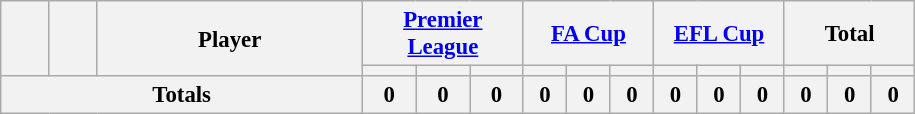<table class="wikitable sortable" style="font-size: 95%; text-align: center;">
<tr>
<th rowspan="2" style="width:25px;"></th>
<th rowspan="2" style="width:25px;"></th>
<th rowspan="2" style="width:170px;">Player</th>
<th colspan="3" style="width:100px;"><a href='#'>Premier League</a></th>
<th colspan="3" style="width:80px;"><a href='#'>FA Cup</a></th>
<th colspan="3" style="width:80px;"><a href='#'>EFL Cup</a></th>
<th colspan="3" style="width:80px;"><strong>Total</strong></th>
</tr>
<tr>
<th></th>
<th></th>
<th></th>
<th></th>
<th></th>
<th></th>
<th></th>
<th></th>
<th></th>
<th></th>
<th></th>
<th></th>
</tr>
<tr>
<th colspan="3"><strong>Totals</strong></th>
<th>0</th>
<th>0</th>
<th>0</th>
<th>0</th>
<th>0</th>
<th>0</th>
<th>0</th>
<th>0</th>
<th>0</th>
<th>0</th>
<th>0</th>
<th>0</th>
</tr>
</table>
